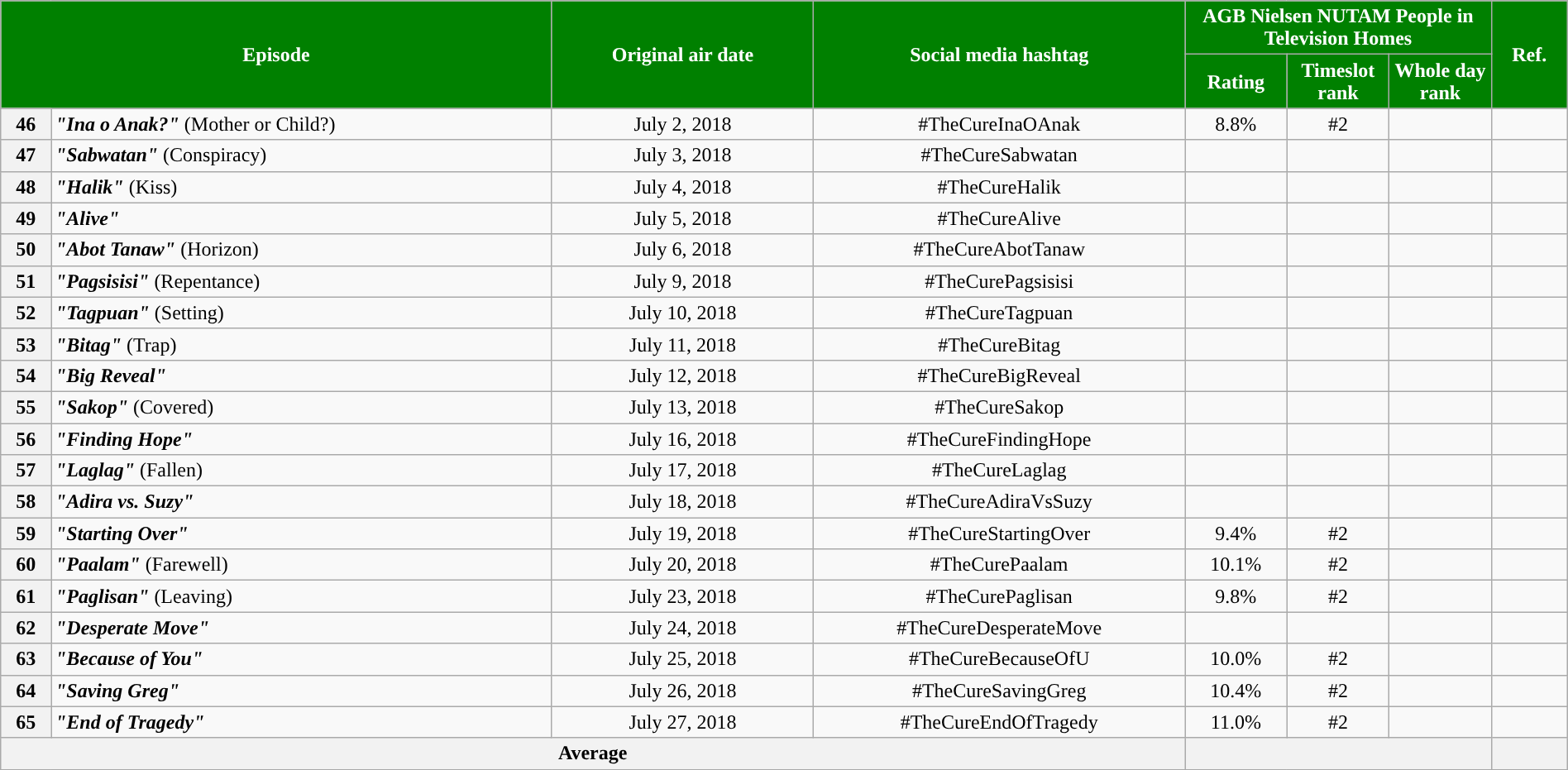<table class="wikitable" style="text-align:center; font-size:100%; line-height:18px;" width="100%">
<tr>
<th style="background-color:#008000; color:#ffffff;" colspan="2" rowspan="2">Episode</th>
<th style="background-color:#008000; color:white" rowspan="2">Original air date</th>
<th style="background-color:#008000; color:white" rowspan="2">Social media hashtag</th>
<th style="background-color:#008000; color:#ffffff;" colspan="3">AGB Nielsen NUTAM People in Television Homes</th>
<th style="background-color:#008000;  color:#ffffff;" rowspan="2">Ref.</th>
</tr>
<tr>
<th style="background-color:#008000; width:75px; color:#ffffff;">Rating</th>
<th style="background-color:#008000; width:75px; color:#ffffff;">Timeslot<br>rank</th>
<th style="background-color:#008000; width:75px; color:#ffffff;">Whole day<br>rank</th>
</tr>
<tr>
<th>46</th>
<td style="text-align: left;"><strong><em>"Ina o Anak?"</em></strong> (Mother or Child?)</td>
<td>July 2, 2018</td>
<td>#TheCureInaOAnak</td>
<td>8.8%</td>
<td>#2</td>
<td></td>
<td></td>
</tr>
<tr>
<th>47</th>
<td style="text-align: left;"><strong><em>"Sabwatan"</em></strong> (Conspiracy)</td>
<td>July 3, 2018</td>
<td>#TheCureSabwatan</td>
<td></td>
<td></td>
<td></td>
<td></td>
</tr>
<tr>
<th>48</th>
<td style="text-align: left;"><strong><em>"Halik"</em></strong> (Kiss)</td>
<td>July 4, 2018</td>
<td>#TheCureHalik</td>
<td></td>
<td></td>
<td></td>
<td></td>
</tr>
<tr>
<th>49</th>
<td style="text-align: left;"><strong><em>"Alive"</em></strong></td>
<td>July 5, 2018</td>
<td>#TheCureAlive</td>
<td></td>
<td></td>
<td></td>
<td></td>
</tr>
<tr>
<th>50</th>
<td style="text-align: left;"><strong><em>"Abot Tanaw"</em></strong> (Horizon)</td>
<td>July 6, 2018</td>
<td>#TheCureAbotTanaw</td>
<td></td>
<td></td>
<td></td>
<td></td>
</tr>
<tr>
<th>51</th>
<td style="text-align: left;"><strong><em>"Pagsisisi"</em></strong> (Repentance)</td>
<td>July 9, 2018</td>
<td>#TheCurePagsisisi</td>
<td></td>
<td></td>
<td></td>
<td></td>
</tr>
<tr>
<th>52</th>
<td style="text-align: left;"><strong><em>"Tagpuan"</em></strong> (Setting)</td>
<td>July 10, 2018</td>
<td>#TheCureTagpuan</td>
<td></td>
<td></td>
<td></td>
<td></td>
</tr>
<tr>
<th>53</th>
<td style="text-align: left;"><strong><em>"Bitag"</em></strong> (Trap)</td>
<td>July 11, 2018</td>
<td>#TheCureBitag</td>
<td></td>
<td></td>
<td></td>
<td></td>
</tr>
<tr>
<th>54</th>
<td style="text-align: left;"><strong><em>"Big Reveal"</em></strong></td>
<td>July 12, 2018</td>
<td>#TheCureBigReveal</td>
<td></td>
<td></td>
<td></td>
<td></td>
</tr>
<tr>
<th>55</th>
<td style="text-align: left;"><strong><em>"Sakop"</em></strong> (Covered)</td>
<td>July 13, 2018</td>
<td>#TheCureSakop</td>
<td></td>
<td></td>
<td></td>
<td></td>
</tr>
<tr>
<th>56</th>
<td style="text-align: left;"><strong><em>"Finding Hope"</em></strong></td>
<td>July 16, 2018</td>
<td>#TheCureFindingHope</td>
<td></td>
<td></td>
<td></td>
<td></td>
</tr>
<tr>
<th>57</th>
<td style="text-align: left;"><strong><em>"Laglag"</em></strong> (Fallen)</td>
<td>July 17, 2018</td>
<td>#TheCureLaglag</td>
<td></td>
<td></td>
<td></td>
<td></td>
</tr>
<tr>
<th>58</th>
<td style="text-align: left;"><strong><em>"Adira vs. Suzy"</em></strong></td>
<td>July 18, 2018</td>
<td>#TheCureAdiraVsSuzy</td>
<td></td>
<td></td>
<td></td>
<td></td>
</tr>
<tr>
<th>59</th>
<td style="text-align: left;"><strong><em>"Starting Over"</em></strong></td>
<td>July 19, 2018</td>
<td>#TheCureStartingOver</td>
<td>9.4%</td>
<td>#2</td>
<td></td>
<td></td>
</tr>
<tr>
<th>60</th>
<td style="text-align: left;"><strong><em>"Paalam"</em></strong> (Farewell)</td>
<td>July 20, 2018</td>
<td>#TheCurePaalam</td>
<td>10.1%</td>
<td>#2</td>
<td></td>
<td></td>
</tr>
<tr>
<th>61</th>
<td style="text-align: left;"><strong><em>"Paglisan"</em></strong> (Leaving)</td>
<td>July 23, 2018</td>
<td>#TheCurePaglisan</td>
<td>9.8%</td>
<td>#2</td>
<td></td>
<td></td>
</tr>
<tr>
<th>62</th>
<td style="text-align: left;"><strong><em>"Desperate Move"</em></strong></td>
<td>July 24, 2018</td>
<td>#TheCureDesperateMove</td>
<td></td>
<td></td>
<td></td>
<td></td>
</tr>
<tr>
<th>63</th>
<td style="text-align: left;"><strong><em>"Because of You"</em></strong></td>
<td>July 25, 2018</td>
<td>#TheCureBecauseOfU</td>
<td>10.0%</td>
<td>#2</td>
<td></td>
<td></td>
</tr>
<tr>
<th>64</th>
<td style="text-align: left;"><strong><em>"Saving Greg"</em></strong></td>
<td>July 26, 2018</td>
<td>#TheCureSavingGreg</td>
<td>10.4%</td>
<td>#2</td>
<td></td>
<td></td>
</tr>
<tr>
<th>65</th>
<td style="text-align: left;"><strong><em>"End of Tragedy"</em></strong></td>
<td>July 27, 2018</td>
<td>#TheCureEndOfTragedy</td>
<td>11.0%</td>
<td>#2</td>
<td></td>
<td></td>
</tr>
<tr>
<th colspan="4">Average</th>
<th colspan="3"></th>
<th></th>
</tr>
<tr>
</tr>
</table>
